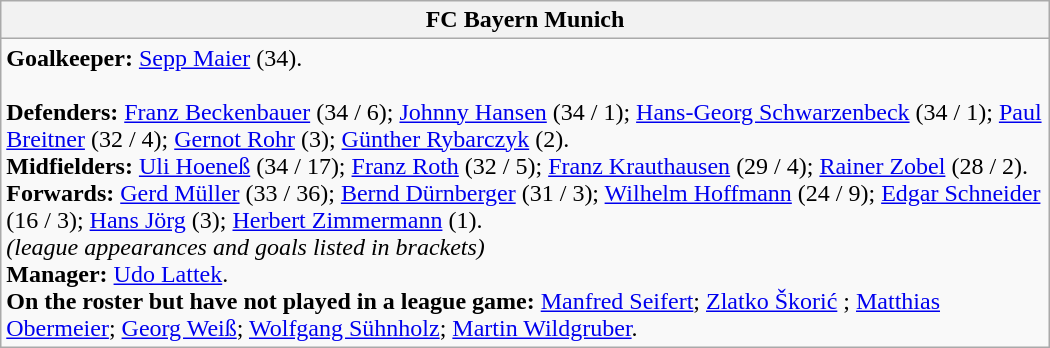<table class="wikitable" style="width:700px">
<tr>
<th>FC Bayern Munich</th>
</tr>
<tr>
<td><strong>Goalkeeper:</strong> <a href='#'>Sepp Maier</a> (34).<br><br><strong>Defenders:</strong> <a href='#'>Franz Beckenbauer</a> (34 / 6); <a href='#'>Johnny Hansen</a>  (34 / 1); <a href='#'>Hans-Georg Schwarzenbeck</a> (34 / 1); <a href='#'>Paul Breitner</a> (32 / 4); <a href='#'>Gernot Rohr</a> (3); <a href='#'>Günther Rybarczyk</a> (2).<br>
<strong>Midfielders:</strong> <a href='#'>Uli Hoeneß</a> (34 / 17); <a href='#'>Franz Roth</a> (32 / 5); <a href='#'>Franz Krauthausen</a> (29 / 4); <a href='#'>Rainer Zobel</a> (28 / 2).<br>
<strong>Forwards:</strong> <a href='#'>Gerd Müller</a> (33 / 36); <a href='#'>Bernd Dürnberger</a> (31 / 3); <a href='#'>Wilhelm Hoffmann</a> (24 / 9); <a href='#'>Edgar Schneider</a> (16 / 3); <a href='#'>Hans Jörg</a> (3); <a href='#'>Herbert Zimmermann</a> (1).
<br><em>(league appearances and goals listed in brackets)</em><br><strong>Manager:</strong> <a href='#'>Udo Lattek</a>.<br><strong>On the roster but have not played in a league game:</strong> <a href='#'>Manfred Seifert</a>; <a href='#'>Zlatko Škorić</a> ; <a href='#'>Matthias Obermeier</a>; <a href='#'>Georg Weiß</a>; <a href='#'>Wolfgang Sühnholz</a>; <a href='#'>Martin Wildgruber</a>.</td>
</tr>
</table>
